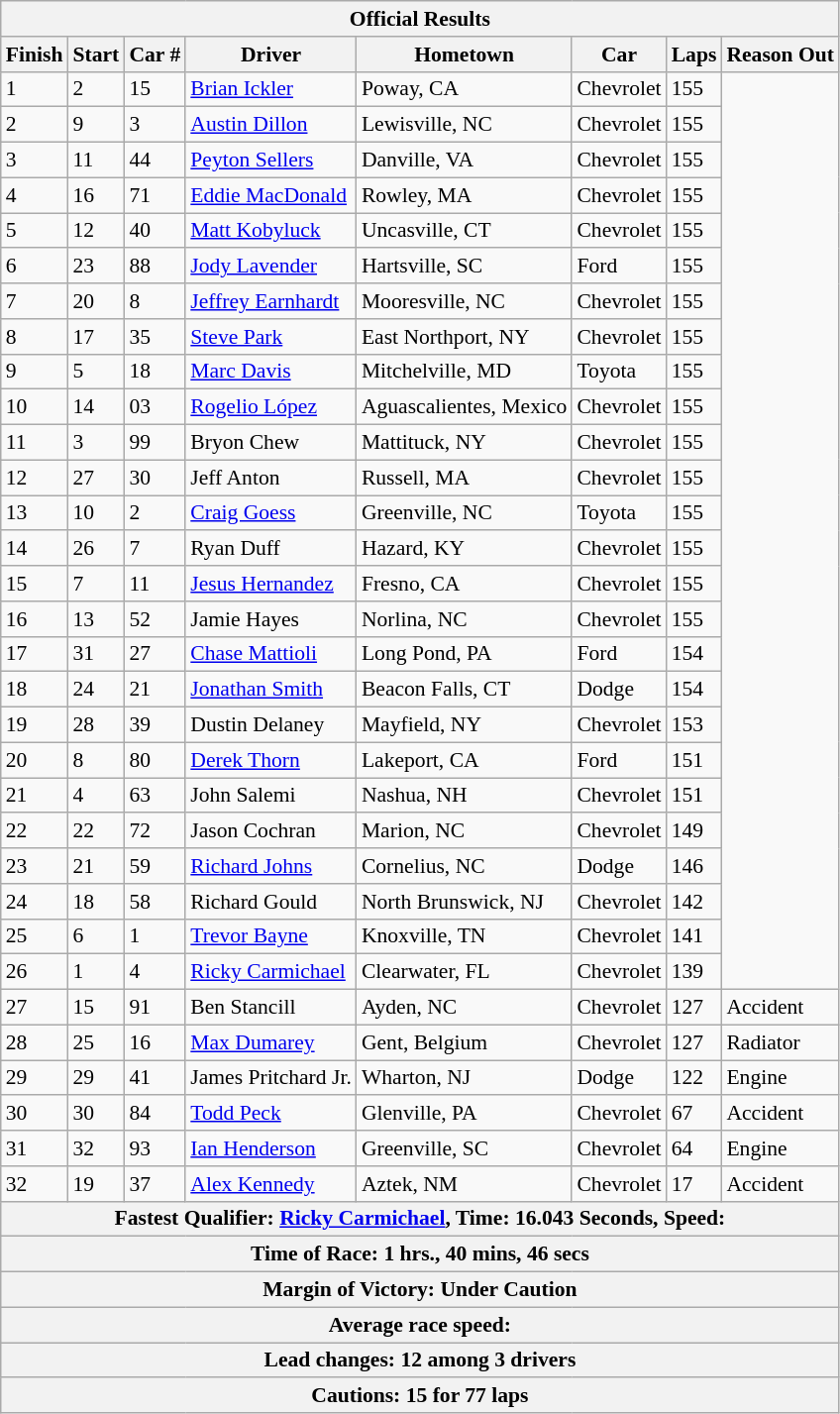<table class="wikitable" style="font-size: 90%;">
<tr>
<th colspan=9>Official Results</th>
</tr>
<tr>
<th>Finish</th>
<th>Start</th>
<th>Car #</th>
<th>Driver</th>
<th>Hometown</th>
<th>Car</th>
<th>Laps</th>
<th>Reason Out</th>
</tr>
<tr>
<td>1</td>
<td>2</td>
<td>15</td>
<td><a href='#'>Brian Ickler</a></td>
<td>Poway, CA</td>
<td>Chevrolet</td>
<td>155</td>
</tr>
<tr>
<td>2</td>
<td>9</td>
<td>3</td>
<td><a href='#'>Austin Dillon</a></td>
<td>Lewisville, NC</td>
<td>Chevrolet</td>
<td>155</td>
</tr>
<tr>
<td>3</td>
<td>11</td>
<td>44</td>
<td><a href='#'>Peyton Sellers</a></td>
<td>Danville, VA</td>
<td>Chevrolet</td>
<td>155</td>
</tr>
<tr>
<td>4</td>
<td>16</td>
<td>71</td>
<td><a href='#'>Eddie MacDonald</a></td>
<td>Rowley, MA</td>
<td>Chevrolet</td>
<td>155</td>
</tr>
<tr>
<td>5</td>
<td>12</td>
<td>40</td>
<td><a href='#'>Matt Kobyluck</a></td>
<td>Uncasville, CT</td>
<td>Chevrolet</td>
<td>155</td>
</tr>
<tr>
<td>6</td>
<td>23</td>
<td>88</td>
<td><a href='#'>Jody Lavender</a></td>
<td>Hartsville, SC</td>
<td>Ford</td>
<td>155</td>
</tr>
<tr>
<td>7</td>
<td>20</td>
<td>8</td>
<td><a href='#'>Jeffrey Earnhardt</a></td>
<td>Mooresville, NC</td>
<td>Chevrolet</td>
<td>155</td>
</tr>
<tr>
<td>8</td>
<td>17</td>
<td>35</td>
<td><a href='#'>Steve Park</a></td>
<td>East Northport, NY</td>
<td>Chevrolet</td>
<td>155</td>
</tr>
<tr>
<td>9</td>
<td>5</td>
<td>18</td>
<td><a href='#'>Marc Davis</a></td>
<td>Mitchelville, MD</td>
<td>Toyota</td>
<td>155</td>
</tr>
<tr>
<td>10</td>
<td>14</td>
<td>03</td>
<td><a href='#'>Rogelio López</a></td>
<td>Aguascalientes, Mexico</td>
<td>Chevrolet</td>
<td>155</td>
</tr>
<tr>
<td>11</td>
<td>3</td>
<td>99</td>
<td>Bryon Chew</td>
<td>Mattituck, NY</td>
<td>Chevrolet</td>
<td>155</td>
</tr>
<tr>
<td>12</td>
<td>27</td>
<td>30</td>
<td>Jeff Anton</td>
<td>Russell, MA</td>
<td>Chevrolet</td>
<td>155</td>
</tr>
<tr>
<td>13</td>
<td>10</td>
<td>2</td>
<td><a href='#'>Craig Goess</a></td>
<td>Greenville, NC</td>
<td>Toyota</td>
<td>155</td>
</tr>
<tr>
<td>14</td>
<td>26</td>
<td>7</td>
<td>Ryan Duff</td>
<td>Hazard, KY</td>
<td>Chevrolet</td>
<td>155</td>
</tr>
<tr>
<td>15</td>
<td>7</td>
<td>11</td>
<td><a href='#'>Jesus Hernandez</a></td>
<td>Fresno, CA</td>
<td>Chevrolet</td>
<td>155</td>
</tr>
<tr>
<td>16</td>
<td>13</td>
<td>52</td>
<td>Jamie Hayes</td>
<td>Norlina, NC</td>
<td>Chevrolet</td>
<td>155</td>
</tr>
<tr>
<td>17</td>
<td>31</td>
<td>27</td>
<td><a href='#'>Chase Mattioli</a></td>
<td>Long Pond, PA</td>
<td>Ford</td>
<td>154</td>
</tr>
<tr>
<td>18</td>
<td>24</td>
<td>21</td>
<td><a href='#'>Jonathan Smith</a></td>
<td>Beacon Falls, CT</td>
<td>Dodge</td>
<td>154</td>
</tr>
<tr>
<td>19</td>
<td>28</td>
<td>39</td>
<td>Dustin Delaney</td>
<td>Mayfield, NY</td>
<td>Chevrolet</td>
<td>153</td>
</tr>
<tr>
<td>20</td>
<td>8</td>
<td>80</td>
<td><a href='#'>Derek Thorn</a></td>
<td>Lakeport, CA</td>
<td>Ford</td>
<td>151</td>
</tr>
<tr>
<td>21</td>
<td>4</td>
<td>63</td>
<td>John Salemi</td>
<td>Nashua, NH</td>
<td>Chevrolet</td>
<td>151</td>
</tr>
<tr>
<td>22</td>
<td>22</td>
<td>72</td>
<td>Jason Cochran</td>
<td>Marion, NC</td>
<td>Chevrolet</td>
<td>149</td>
</tr>
<tr>
<td>23</td>
<td>21</td>
<td>59</td>
<td><a href='#'>Richard Johns</a></td>
<td>Cornelius, NC</td>
<td>Dodge</td>
<td>146</td>
</tr>
<tr>
<td>24</td>
<td>18</td>
<td>58</td>
<td>Richard Gould</td>
<td>North Brunswick, NJ</td>
<td>Chevrolet</td>
<td>142</td>
</tr>
<tr>
<td>25</td>
<td>6</td>
<td>1</td>
<td><a href='#'>Trevor Bayne</a></td>
<td>Knoxville, TN</td>
<td>Chevrolet</td>
<td>141</td>
</tr>
<tr>
<td>26</td>
<td>1</td>
<td>4</td>
<td><a href='#'>Ricky Carmichael</a></td>
<td>Clearwater, FL</td>
<td>Chevrolet</td>
<td>139</td>
</tr>
<tr>
<td>27</td>
<td>15</td>
<td>91</td>
<td>Ben Stancill</td>
<td>Ayden, NC</td>
<td>Chevrolet</td>
<td>127</td>
<td>Accident</td>
</tr>
<tr>
<td>28</td>
<td>25</td>
<td>16</td>
<td><a href='#'>Max Dumarey</a></td>
<td>Gent, Belgium</td>
<td>Chevrolet</td>
<td>127</td>
<td>Radiator</td>
</tr>
<tr>
<td>29</td>
<td>29</td>
<td>41</td>
<td>James Pritchard Jr.</td>
<td>Wharton, NJ</td>
<td>Dodge</td>
<td>122</td>
<td>Engine</td>
</tr>
<tr>
<td>30</td>
<td>30</td>
<td>84</td>
<td><a href='#'>Todd Peck</a></td>
<td>Glenville, PA</td>
<td>Chevrolet</td>
<td>67</td>
<td>Accident</td>
</tr>
<tr>
<td>31</td>
<td>32</td>
<td>93</td>
<td><a href='#'>Ian Henderson</a></td>
<td>Greenville, SC</td>
<td>Chevrolet</td>
<td>64</td>
<td>Engine</td>
</tr>
<tr>
<td>32</td>
<td>19</td>
<td>37</td>
<td><a href='#'>Alex Kennedy</a></td>
<td>Aztek, NM</td>
<td>Chevrolet</td>
<td>17</td>
<td>Accident</td>
</tr>
<tr>
<th colspan=9>Fastest Qualifier: <a href='#'>Ricky Carmichael</a>, Time: 16.043 Seconds, Speed: </th>
</tr>
<tr>
<th colspan=9>Time of Race: 1 hrs., 40 mins, 46 secs</th>
</tr>
<tr>
<th colspan=9>Margin of Victory: Under Caution</th>
</tr>
<tr>
<th colspan=9>Average race speed: </th>
</tr>
<tr>
<th colspan=9>Lead changes: 12 among 3 drivers</th>
</tr>
<tr>
<th colspan=9>Cautions: 15 for 77 laps</th>
</tr>
</table>
